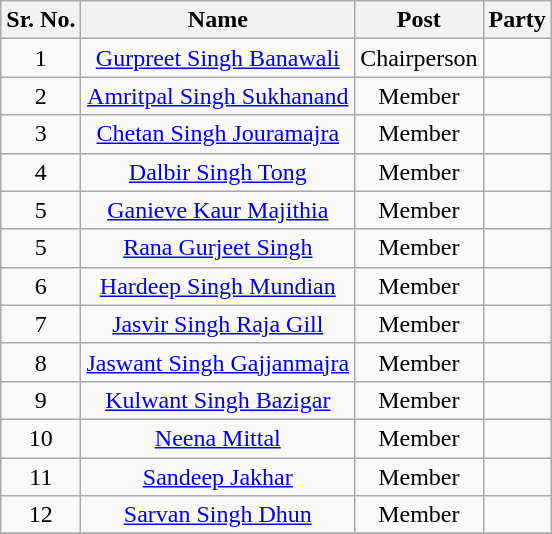<table class="wikitable sortable">
<tr>
<th>Sr. No.</th>
<th>Name</th>
<th>Post</th>
<th colspan="2">Party</th>
</tr>
<tr align="center">
<td>1</td>
<td><a href='#'>Gurpreet Singh Banawali</a></td>
<td>Chairperson</td>
<td></td>
</tr>
<tr align="center">
<td>2</td>
<td><a href='#'>Amritpal Singh Sukhanand</a></td>
<td>Member</td>
<td></td>
</tr>
<tr align="center">
<td>3</td>
<td><a href='#'>Chetan Singh Jouramajra</a></td>
<td>Member</td>
<td></td>
</tr>
<tr align="center">
<td>4</td>
<td><a href='#'>Dalbir Singh Tong</a></td>
<td>Member</td>
<td></td>
</tr>
<tr align="center">
<td>5</td>
<td><a href='#'>Ganieve Kaur Majithia</a></td>
<td>Member</td>
<td></td>
</tr>
<tr align="center">
<td>5</td>
<td><a href='#'>Rana Gurjeet Singh</a></td>
<td>Member</td>
<td></td>
</tr>
<tr align="center">
<td>6</td>
<td><a href='#'>Hardeep Singh Mundian</a></td>
<td>Member</td>
<td></td>
</tr>
<tr align="center">
<td>7</td>
<td><a href='#'>Jasvir Singh Raja Gill</a></td>
<td>Member</td>
<td></td>
</tr>
<tr align="center">
<td>8</td>
<td><a href='#'>Jaswant Singh Gajjanmajra</a></td>
<td>Member</td>
<td></td>
</tr>
<tr align="center">
<td>9</td>
<td><a href='#'>Kulwant Singh Bazigar</a></td>
<td>Member</td>
<td></td>
</tr>
<tr align="center">
<td>10</td>
<td><a href='#'>Neena Mittal</a></td>
<td>Member</td>
<td></td>
</tr>
<tr align="center">
<td>11</td>
<td><a href='#'>Sandeep Jakhar</a></td>
<td>Member</td>
<td></td>
</tr>
<tr align="center">
<td>12</td>
<td><a href='#'>Sarvan Singh Dhun</a></td>
<td>Member</td>
<td></td>
</tr>
<tr align="center">
</tr>
</table>
